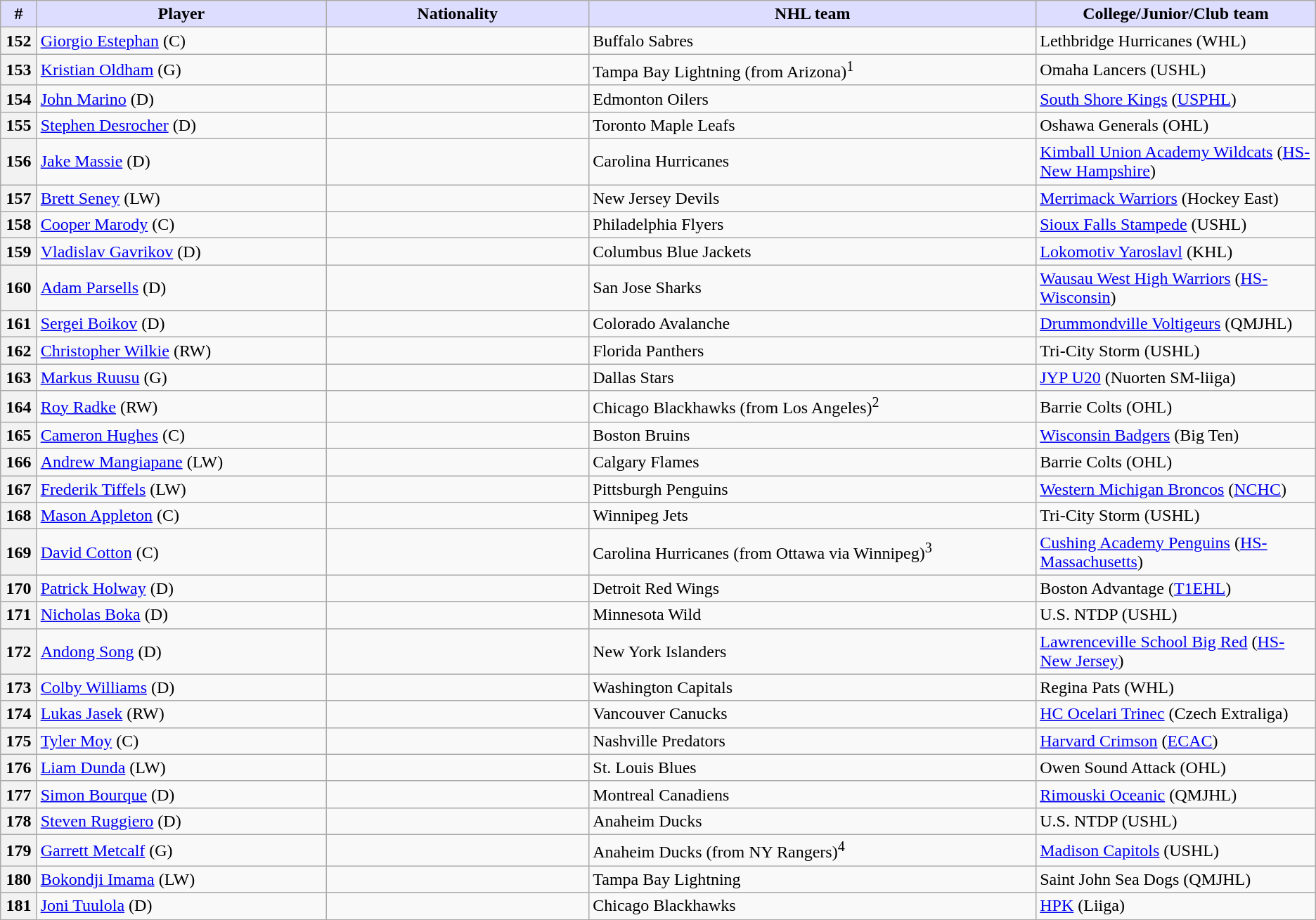<table class="wikitable">
<tr>
<th style="background:#ddf; width:2.75%;">#</th>
<th style="background:#ddf; width:22.0%;">Player</th>
<th style="background:#ddf; width:20.0%;">Nationality</th>
<th style="background:#ddf; width:34.0%;">NHL team</th>
<th style="background:#ddf; width:100.0%;">College/Junior/Club team</th>
</tr>
<tr>
<th>152</th>
<td><a href='#'>Giorgio Estephan</a> (C)</td>
<td></td>
<td>Buffalo Sabres</td>
<td>Lethbridge Hurricanes (WHL)</td>
</tr>
<tr>
<th>153</th>
<td><a href='#'>Kristian Oldham</a> (G)</td>
<td></td>
<td>Tampa Bay Lightning (from Arizona)<sup>1</sup></td>
<td>Omaha Lancers (USHL)</td>
</tr>
<tr>
<th>154</th>
<td><a href='#'>John Marino</a> (D)</td>
<td></td>
<td>Edmonton Oilers</td>
<td><a href='#'>South Shore Kings</a> (<a href='#'>USPHL</a>)</td>
</tr>
<tr>
<th>155</th>
<td><a href='#'>Stephen Desrocher</a> (D)</td>
<td></td>
<td>Toronto Maple Leafs</td>
<td>Oshawa Generals (OHL)</td>
</tr>
<tr>
<th>156</th>
<td><a href='#'>Jake Massie</a> (D)</td>
<td></td>
<td>Carolina Hurricanes</td>
<td><a href='#'>Kimball Union Academy Wildcats</a> (<a href='#'>HS-New Hampshire</a>)</td>
</tr>
<tr>
<th>157</th>
<td><a href='#'>Brett Seney</a> (LW)</td>
<td></td>
<td>New Jersey Devils</td>
<td><a href='#'>Merrimack Warriors</a> (Hockey East)</td>
</tr>
<tr>
<th>158</th>
<td><a href='#'>Cooper Marody</a> (C)</td>
<td></td>
<td>Philadelphia Flyers</td>
<td><a href='#'>Sioux Falls Stampede</a> (USHL)</td>
</tr>
<tr>
<th>159</th>
<td><a href='#'>Vladislav Gavrikov</a> (D)</td>
<td></td>
<td>Columbus Blue Jackets</td>
<td><a href='#'>Lokomotiv Yaroslavl</a> (KHL)</td>
</tr>
<tr>
<th>160</th>
<td><a href='#'>Adam Parsells</a> (D)</td>
<td></td>
<td>San Jose Sharks</td>
<td><a href='#'>Wausau West High Warriors</a> (<a href='#'>HS-Wisconsin</a>)</td>
</tr>
<tr>
<th>161</th>
<td><a href='#'>Sergei Boikov</a> (D)</td>
<td></td>
<td>Colorado Avalanche</td>
<td><a href='#'>Drummondville Voltigeurs</a> (QMJHL)</td>
</tr>
<tr>
<th>162</th>
<td><a href='#'>Christopher Wilkie</a> (RW)</td>
<td></td>
<td>Florida Panthers</td>
<td>Tri-City Storm (USHL)</td>
</tr>
<tr>
<th>163</th>
<td><a href='#'>Markus Ruusu</a> (G)</td>
<td></td>
<td>Dallas Stars</td>
<td><a href='#'>JYP U20</a> (Nuorten SM-liiga)</td>
</tr>
<tr>
<th>164</th>
<td><a href='#'>Roy Radke</a> (RW)</td>
<td></td>
<td>Chicago Blackhawks (from Los Angeles)<sup>2</sup></td>
<td>Barrie Colts (OHL)</td>
</tr>
<tr>
<th>165</th>
<td><a href='#'>Cameron Hughes</a> (C)</td>
<td></td>
<td>Boston Bruins</td>
<td><a href='#'>Wisconsin Badgers</a> (Big Ten)</td>
</tr>
<tr>
<th>166</th>
<td><a href='#'>Andrew Mangiapane</a> (LW)</td>
<td></td>
<td>Calgary Flames</td>
<td>Barrie Colts (OHL)</td>
</tr>
<tr>
<th>167</th>
<td><a href='#'>Frederik Tiffels</a> (LW)</td>
<td></td>
<td>Pittsburgh Penguins</td>
<td><a href='#'>Western Michigan Broncos</a> (<a href='#'>NCHC</a>)</td>
</tr>
<tr>
<th>168</th>
<td><a href='#'>Mason Appleton</a> (C)</td>
<td></td>
<td>Winnipeg Jets</td>
<td>Tri-City Storm (USHL)</td>
</tr>
<tr>
<th>169</th>
<td><a href='#'>David Cotton</a> (C)</td>
<td></td>
<td>Carolina Hurricanes (from Ottawa via Winnipeg)<sup>3</sup></td>
<td><a href='#'>Cushing Academy Penguins</a> (<a href='#'>HS-Massachusetts</a>)</td>
</tr>
<tr>
<th>170</th>
<td><a href='#'>Patrick Holway</a> (D)</td>
<td></td>
<td>Detroit Red Wings</td>
<td>Boston Advantage (<a href='#'>T1EHL</a>)</td>
</tr>
<tr>
<th>171</th>
<td><a href='#'>Nicholas Boka</a> (D)</td>
<td></td>
<td>Minnesota Wild</td>
<td>U.S. NTDP (USHL)</td>
</tr>
<tr>
<th>172</th>
<td><a href='#'>Andong Song</a> (D)</td>
<td></td>
<td>New York Islanders</td>
<td><a href='#'>Lawrenceville School Big Red</a> (<a href='#'>HS-New Jersey</a>)</td>
</tr>
<tr>
<th>173</th>
<td><a href='#'>Colby Williams</a> (D)</td>
<td></td>
<td>Washington Capitals</td>
<td>Regina Pats (WHL)</td>
</tr>
<tr>
<th>174</th>
<td><a href='#'>Lukas Jasek</a> (RW)</td>
<td></td>
<td>Vancouver Canucks</td>
<td><a href='#'>HC Ocelari Trinec</a> (Czech Extraliga)</td>
</tr>
<tr>
<th>175</th>
<td><a href='#'>Tyler Moy</a> (C)</td>
<td></td>
<td>Nashville Predators</td>
<td><a href='#'>Harvard Crimson</a> (<a href='#'>ECAC</a>)</td>
</tr>
<tr>
<th>176</th>
<td><a href='#'>Liam Dunda</a> (LW)</td>
<td></td>
<td>St. Louis Blues</td>
<td>Owen Sound Attack (OHL)</td>
</tr>
<tr>
<th>177</th>
<td><a href='#'>Simon Bourque</a> (D)</td>
<td></td>
<td>Montreal Canadiens</td>
<td><a href='#'>Rimouski Oceanic</a> (QMJHL)</td>
</tr>
<tr>
<th>178</th>
<td><a href='#'>Steven Ruggiero</a> (D)</td>
<td></td>
<td>Anaheim Ducks</td>
<td>U.S. NTDP (USHL)</td>
</tr>
<tr>
<th>179</th>
<td><a href='#'>Garrett Metcalf</a> (G)</td>
<td></td>
<td>Anaheim Ducks (from NY Rangers)<sup>4</sup></td>
<td><a href='#'>Madison Capitols</a> (USHL)</td>
</tr>
<tr>
<th>180</th>
<td><a href='#'>Bokondji Imama</a> (LW)</td>
<td></td>
<td>Tampa Bay Lightning</td>
<td>Saint John Sea Dogs (QMJHL)</td>
</tr>
<tr>
<th>181</th>
<td><a href='#'>Joni Tuulola</a> (D)</td>
<td></td>
<td>Chicago Blackhawks</td>
<td><a href='#'>HPK</a> (Liiga)</td>
</tr>
</table>
